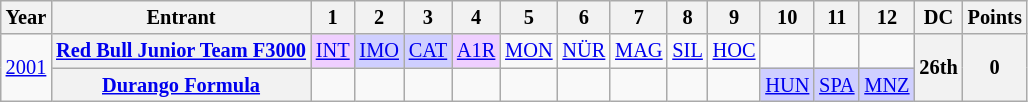<table class="wikitable" style="text-align:center; font-size:85%">
<tr>
<th>Year</th>
<th>Entrant</th>
<th>1</th>
<th>2</th>
<th>3</th>
<th>4</th>
<th>5</th>
<th>6</th>
<th>7</th>
<th>8</th>
<th>9</th>
<th>10</th>
<th>11</th>
<th>12</th>
<th>DC</th>
<th>Points</th>
</tr>
<tr>
<td rowspan=2><a href='#'>2001</a></td>
<th nowrap><a href='#'>Red Bull Junior Team F3000</a></th>
<td style="background:#EFCFFF;"><a href='#'>INT</a><br></td>
<td style="background:#CFCFFF;"><a href='#'>IMO</a><br></td>
<td style="background:#CFCFFF;"><a href='#'>CAT</a><br></td>
<td style="background:#EFCFFF;"><a href='#'>A1R</a><br></td>
<td><a href='#'>MON</a></td>
<td><a href='#'>NÜR</a></td>
<td><a href='#'>MAG</a></td>
<td><a href='#'>SIL</a></td>
<td><a href='#'>HOC</a></td>
<td></td>
<td></td>
<td></td>
<th rowspan=2>26th</th>
<th rowspan=2>0</th>
</tr>
<tr>
<th nowrap><a href='#'>Durango Formula</a></th>
<td></td>
<td></td>
<td></td>
<td></td>
<td></td>
<td></td>
<td></td>
<td></td>
<td></td>
<td style="background:#CFCFFF;"><a href='#'>HUN</a><br></td>
<td style="background:#CFCFFF;"><a href='#'>SPA</a><br></td>
<td style="background:#CFCFFF;"><a href='#'>MNZ</a><br></td>
</tr>
</table>
